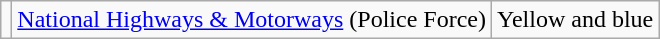<table class="wikitable">
<tr>
<td></td>
<td><a href='#'>National Highways & Motorways</a> (Police Force)</td>
<td>Yellow and blue</td>
</tr>
</table>
